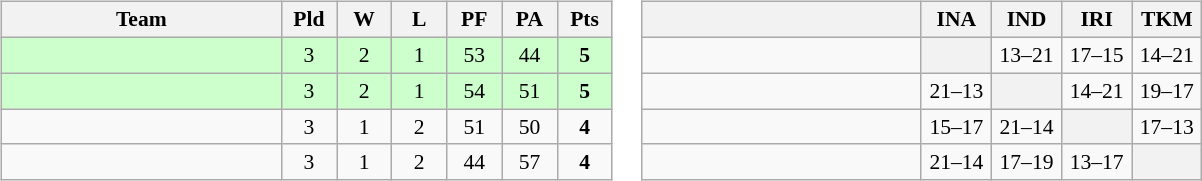<table>
<tr>
<td><br><table class="wikitable" style="text-align:center; font-size:90%">
<tr>
<th width=180>Team</th>
<th width=30>Pld</th>
<th width=30>W</th>
<th width=30>L</th>
<th width=30>PF</th>
<th width=30>PA</th>
<th width=30>Pts</th>
</tr>
<tr bgcolor="ccffcc">
<td align=left></td>
<td>3</td>
<td>2</td>
<td>1</td>
<td>53</td>
<td>44</td>
<td><strong>5</strong></td>
</tr>
<tr bgcolor="ccffcc">
<td align=left></td>
<td>3</td>
<td>2</td>
<td>1</td>
<td>54</td>
<td>51</td>
<td><strong>5</strong></td>
</tr>
<tr>
<td align=left></td>
<td>3</td>
<td>1</td>
<td>2</td>
<td>51</td>
<td>50</td>
<td><strong>4</strong></td>
</tr>
<tr>
<td align=left></td>
<td>3</td>
<td>1</td>
<td>2</td>
<td>44</td>
<td>57</td>
<td><strong>4</strong></td>
</tr>
</table>
</td>
<td><br><table class="wikitable" style="text-align:center; font-size:90%">
<tr>
<th width="180"> </th>
<th width="40">INA</th>
<th width="40">IND</th>
<th width="40">IRI</th>
<th width="40">TKM</th>
</tr>
<tr>
<td align=left></td>
<th></th>
<td>13–21</td>
<td>17–15</td>
<td>14–21</td>
</tr>
<tr>
<td align=left></td>
<td>21–13</td>
<th></th>
<td>14–21</td>
<td>19–17</td>
</tr>
<tr>
<td align=left></td>
<td>15–17</td>
<td>21–14</td>
<th></th>
<td>17–13</td>
</tr>
<tr>
<td align=left></td>
<td>21–14</td>
<td>17–19</td>
<td>13–17</td>
<th></th>
</tr>
</table>
</td>
</tr>
</table>
